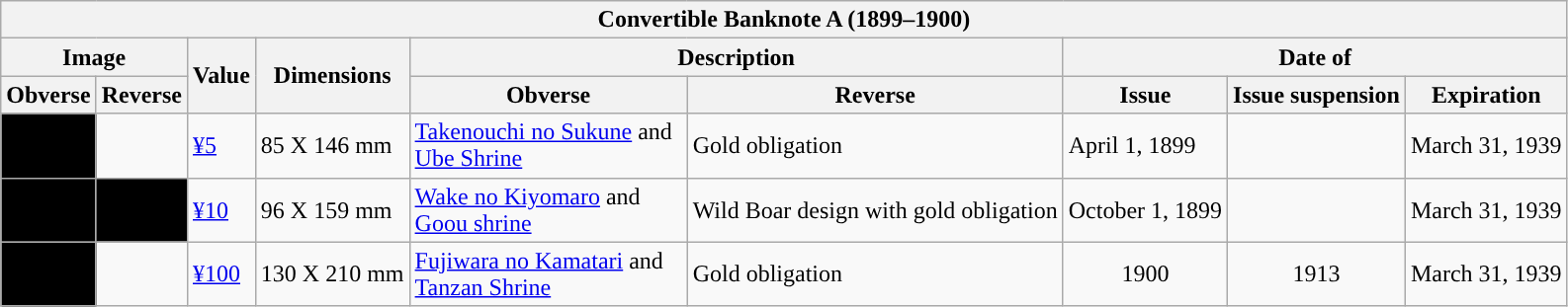<table class="wikitable">
<tr>
<th colspan="9">Convertible Banknote A (1899–1900)</th>
</tr>
<tr>
<th colspan="2">Image</th>
<th rowspan="2">Value</th>
<th rowspan="2">Dimensions</th>
<th colspan="2">Description</th>
<th colspan="3">Date of</th>
</tr>
<tr>
<th>Obverse</th>
<th>Reverse</th>
<th width=180>Obverse</th>
<th>Reverse</th>
<th>Issue</th>
<th>Issue suspension</th>
<th>Expiration</th>
</tr>
<tr>
<td style="text-align:center; background:#000;"></td>
<td></td>
<td><a href='#'>¥5</a></td>
<td>85 X 146 mm</td>
<td><a href='#'>Takenouchi no Sukune</a> and <a href='#'>Ube Shrine</a></td>
<td>Gold obligation</td>
<td>April 1, 1899</td>
<td></td>
<td>March 31, 1939</td>
</tr>
<tr>
<td style="text-align:center; background:#000;"></td>
<td style="text-align:center; background:#000;"></td>
<td><a href='#'>¥10</a></td>
<td>96 X 159 mm</td>
<td><a href='#'>Wake no Kiyomaro</a> and <a href='#'>Goou shrine</a></td>
<td>Wild Boar design with gold obligation</td>
<td>October 1, 1899</td>
<td></td>
<td>March 31, 1939</td>
</tr>
<tr>
<td style="text-align:center; background:#000;"></td>
<td></td>
<td><a href='#'>¥100</a></td>
<td>130 X 210 mm</td>
<td><a href='#'>Fujiwara no Kamatari</a> and <a href='#'>Tanzan Shrine</a></td>
<td>Gold obligation</td>
<td align="center">1900</td>
<td align="center">1913</td>
<td>March 31, 1939</td>
</tr>
</table>
